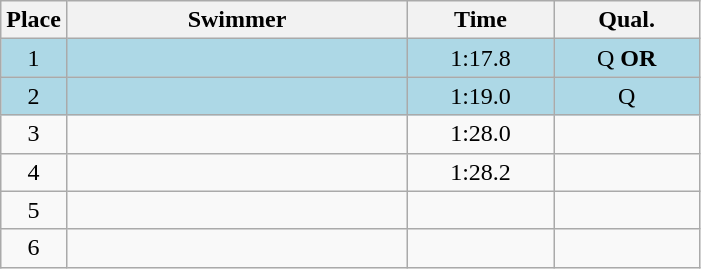<table class=wikitable style="text-align:center">
<tr>
<th>Place</th>
<th width=220>Swimmer</th>
<th width=90>Time</th>
<th width=90>Qual.</th>
</tr>
<tr bgcolor=lightblue>
<td>1</td>
<td align=left></td>
<td>1:17.8</td>
<td>Q <strong>OR</strong></td>
</tr>
<tr bgcolor=lightblue>
<td>2</td>
<td align=left></td>
<td>1:19.0</td>
<td>Q</td>
</tr>
<tr>
<td>3</td>
<td align=left></td>
<td>1:28.0</td>
<td></td>
</tr>
<tr>
<td>4</td>
<td align=left></td>
<td>1:28.2</td>
<td></td>
</tr>
<tr>
<td>5</td>
<td align=left></td>
<td></td>
<td></td>
</tr>
<tr>
<td>6</td>
<td align=left></td>
<td></td>
<td></td>
</tr>
</table>
